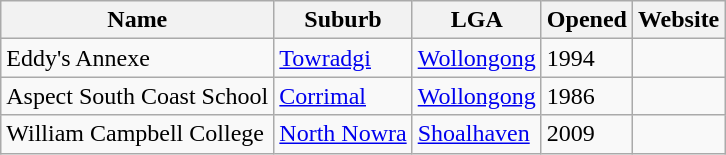<table class="wikitable sortable">
<tr>
<th>Name</th>
<th>Suburb</th>
<th>LGA</th>
<th>Opened</th>
<th>Website</th>
</tr>
<tr>
<td>Eddy's Annexe</td>
<td><a href='#'>Towradgi</a></td>
<td><a href='#'>Wollongong</a></td>
<td>1994</td>
<td></td>
</tr>
<tr>
<td>Aspect South Coast School</td>
<td><a href='#'>Corrimal</a></td>
<td><a href='#'>Wollongong</a></td>
<td>1986</td>
<td></td>
</tr>
<tr>
<td>William Campbell College</td>
<td><a href='#'>North Nowra</a></td>
<td><a href='#'>Shoalhaven</a></td>
<td>2009</td>
<td></td>
</tr>
</table>
